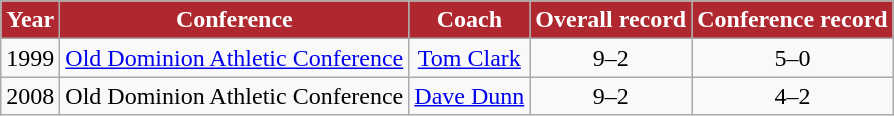<table class="wikitable" style="text-align:center">
<tr>
<th style="background:#AF272F; color:white;">Year</th>
<th style="background:#AF272F; color:white;">Conference</th>
<th style="background:#AF272F; color:white;">Coach</th>
<th style="background:#AF272F; color:white;">Overall record</th>
<th style="background:#AF272F; color:white;">Conference record</th>
</tr>
<tr>
<td>1999</td>
<td><a href='#'>Old Dominion Athletic Conference</a></td>
<td><a href='#'>Tom Clark</a></td>
<td>9–2</td>
<td>5–0</td>
</tr>
<tr>
<td>2008</td>
<td>Old Dominion Athletic Conference</td>
<td><a href='#'>Dave Dunn</a></td>
<td>9–2</td>
<td>4–2</td>
</tr>
</table>
